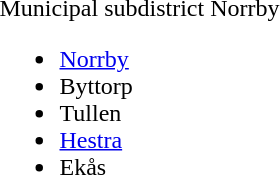<table>
<tr>
<td>Municipal subdistrict Norrby<br><ul><li><a href='#'>Norrby</a></li><li>Byttorp</li><li>Tullen</li><li><a href='#'>Hestra</a></li><li>Ekås</li></ul></td>
</tr>
</table>
